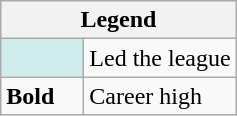<table class="wikitable mw-collapsible mw-collapsed">
<tr>
<th colspan="2">Legend</th>
</tr>
<tr>
<td style="background:#cfecec; width:3em;"></td>
<td>Led the league</td>
</tr>
<tr>
<td><strong>Bold</strong></td>
<td>Career high</td>
</tr>
</table>
